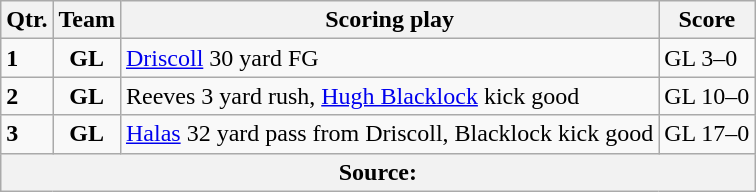<table class="wikitable">
<tr>
<th>Qtr.</th>
<th>Team</th>
<th>Scoring play</th>
<th>Score</th>
</tr>
<tr>
<td><strong>1</strong></td>
<td style="text-align:center"><strong>GL</strong></td>
<td><a href='#'>Driscoll</a> 30 yard FG</td>
<td>GL 3–0</td>
</tr>
<tr>
<td><strong>2</strong></td>
<td style="text-align:center"><strong>GL</strong></td>
<td>Reeves 3 yard rush, <a href='#'>Hugh Blacklock</a> kick good</td>
<td>GL 10–0</td>
</tr>
<tr>
<td><strong>3</strong></td>
<td style="text-align:center"><strong>GL</strong></td>
<td><a href='#'>Halas</a> 32 yard pass from Driscoll, Blacklock kick good</td>
<td>GL 17–0</td>
</tr>
<tr>
<th colspan=4>Source:</th>
</tr>
</table>
